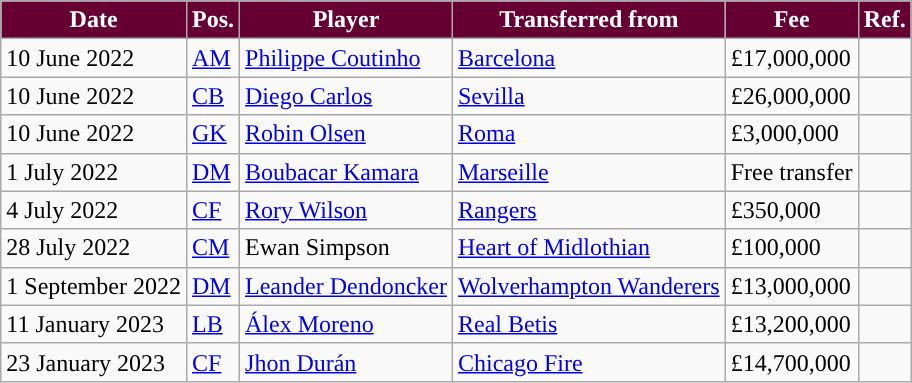<table class="wikitable plainrowheaders sortable">
<tr>
<th style="background:#660033; color:#ffffff; ">Date</th>
<th style="background:#660033; color:#ffffff; ">Pos.</th>
<th style="background:#660033; color:#ffffff; ">Player</th>
<th style="background:#660033; color:#ffffff; ">Transferred from</th>
<th style="background:#660033; color:#ffffff; ">Fee</th>
<th style="background:#660033; color:#ffffff; ">Ref.</th>
</tr>
<tr>
<td>10 June 2022</td>
<td><a href='#'>AM</a></td>
<td> <a href='#'>Philippe Coutinho</a></td>
<td> <a href='#'>Barcelona</a></td>
<td>£17,000,000</td>
<td></td>
</tr>
<tr>
<td>10 June 2022</td>
<td><a href='#'>CB</a></td>
<td> <a href='#'>Diego Carlos</a></td>
<td> <a href='#'>Sevilla</a></td>
<td>£26,000,000</td>
<td></td>
</tr>
<tr>
<td>10 June 2022</td>
<td><a href='#'>GK</a></td>
<td> <a href='#'>Robin Olsen</a></td>
<td> <a href='#'>Roma</a></td>
<td>£3,000,000</td>
<td></td>
</tr>
<tr>
<td>1 July 2022</td>
<td><a href='#'>DM</a></td>
<td> <a href='#'>Boubacar Kamara</a></td>
<td> <a href='#'>Marseille</a></td>
<td>Free transfer</td>
<td></td>
</tr>
<tr>
<td>4 July 2022</td>
<td><a href='#'>CF</a></td>
<td> <a href='#'>Rory Wilson</a></td>
<td> <a href='#'>Rangers</a></td>
<td>£350,000</td>
<td></td>
</tr>
<tr>
<td>28 July 2022</td>
<td><a href='#'>CM</a></td>
<td> Ewan Simpson</td>
<td> <a href='#'>Heart of Midlothian</a></td>
<td>£100,000</td>
<td></td>
</tr>
<tr>
<td>1 September 2022</td>
<td><a href='#'>DM</a></td>
<td> <a href='#'>Leander Dendoncker</a></td>
<td> <a href='#'>Wolverhampton Wanderers</a></td>
<td>£13,000,000</td>
<td></td>
</tr>
<tr>
<td>11 January 2023</td>
<td><a href='#'>LB</a></td>
<td> <a href='#'>Álex Moreno</a></td>
<td> <a href='#'>Real Betis</a></td>
<td>£13,200,000</td>
<td></td>
</tr>
<tr>
<td>23 January 2023</td>
<td><a href='#'>CF</a></td>
<td> <a href='#'>Jhon Durán</a></td>
<td> <a href='#'>Chicago Fire</a></td>
<td>£14,700,000</td>
<td></td>
</tr>
</table>
